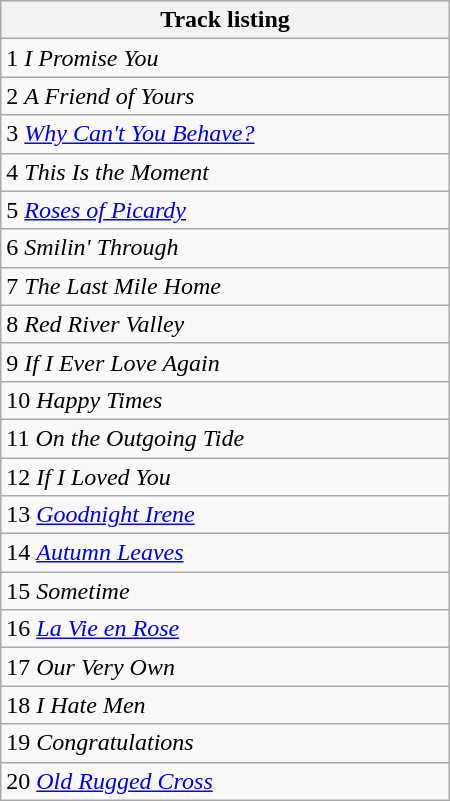<table class="wikitable collapsible collapsed" style="width:300px;">
<tr>
<th>Track listing</th>
</tr>
<tr>
<td>1 <em>I Promise You</em></td>
</tr>
<tr>
<td>2 <em>A Friend of Yours</em></td>
</tr>
<tr>
<td>3 <em><a href='#'>Why Can't You Behave?</a></em></td>
</tr>
<tr>
<td>4 <em>This Is the Moment</em></td>
</tr>
<tr>
<td>5 <em><a href='#'>Roses of Picardy</a></em></td>
</tr>
<tr>
<td>6 <em>Smilin' Through</em></td>
</tr>
<tr>
<td>7 <em>The Last Mile Home</em></td>
</tr>
<tr>
<td>8 <em>Red River Valley</em></td>
</tr>
<tr>
<td>9 <em>If I Ever Love Again</em></td>
</tr>
<tr>
<td>10 <em>Happy Times</em></td>
</tr>
<tr>
<td>11 <em>On the Outgoing Tide</em></td>
</tr>
<tr>
<td>12 <em>If I Loved You</em></td>
</tr>
<tr>
<td>13 <em><a href='#'>Goodnight Irene</a></em></td>
</tr>
<tr>
<td>14 <em><a href='#'>Autumn Leaves</a></em></td>
</tr>
<tr>
<td>15 <em>Sometime</em></td>
</tr>
<tr>
<td>16 <em><a href='#'>La Vie en Rose</a></em></td>
</tr>
<tr>
<td>17 <em>Our Very Own</em></td>
</tr>
<tr>
<td>18 <em>I Hate Men</em></td>
</tr>
<tr>
<td>19 <em>Congratulations</em></td>
</tr>
<tr>
<td>20 <em><a href='#'>Old Rugged Cross</a></em></td>
</tr>
</table>
